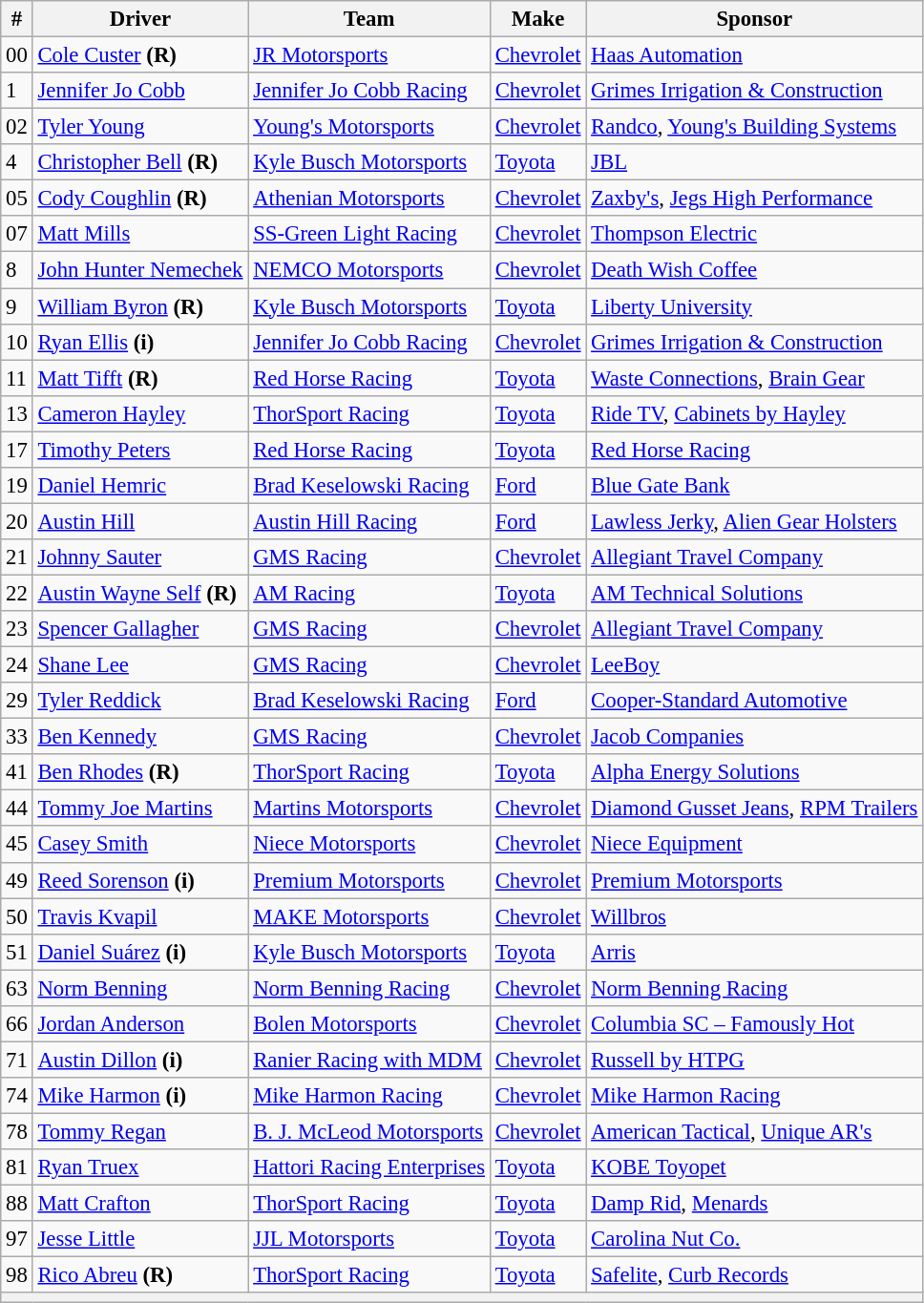<table class="wikitable" style="font-size:95%">
<tr>
<th>#</th>
<th>Driver</th>
<th>Team</th>
<th>Make</th>
<th>Sponsor</th>
</tr>
<tr>
<td>00</td>
<td><a href='#'>Cole Custer</a> <strong>(R)</strong></td>
<td><a href='#'>JR Motorsports</a></td>
<td><a href='#'>Chevrolet</a></td>
<td><a href='#'>Haas Automation</a></td>
</tr>
<tr>
<td>1</td>
<td><a href='#'>Jennifer Jo Cobb</a></td>
<td><a href='#'>Jennifer Jo Cobb Racing</a></td>
<td><a href='#'>Chevrolet</a></td>
<td><a href='#'>Grimes Irrigation & Construction</a></td>
</tr>
<tr>
<td>02</td>
<td><a href='#'>Tyler Young</a></td>
<td><a href='#'>Young's Motorsports</a></td>
<td><a href='#'>Chevrolet</a></td>
<td><a href='#'>Randco</a>, <a href='#'>Young's Building Systems</a></td>
</tr>
<tr>
<td>4</td>
<td><a href='#'>Christopher Bell</a> <strong>(R)</strong></td>
<td><a href='#'>Kyle Busch Motorsports</a></td>
<td><a href='#'>Toyota</a></td>
<td><a href='#'>JBL</a></td>
</tr>
<tr>
<td>05</td>
<td><a href='#'>Cody Coughlin</a> <strong>(R)</strong></td>
<td><a href='#'>Athenian Motorsports</a></td>
<td><a href='#'>Chevrolet</a></td>
<td><a href='#'>Zaxby's</a>, <a href='#'>Jegs High Performance</a></td>
</tr>
<tr>
<td>07</td>
<td><a href='#'>Matt Mills</a></td>
<td><a href='#'>SS-Green Light Racing</a></td>
<td><a href='#'>Chevrolet</a></td>
<td><a href='#'>Thompson Electric</a></td>
</tr>
<tr>
<td>8</td>
<td><a href='#'>John Hunter Nemechek</a></td>
<td><a href='#'>NEMCO Motorsports</a></td>
<td><a href='#'>Chevrolet</a></td>
<td><a href='#'>Death Wish Coffee</a></td>
</tr>
<tr>
<td>9</td>
<td><a href='#'>William Byron</a> <strong>(R)</strong></td>
<td><a href='#'>Kyle Busch Motorsports</a></td>
<td><a href='#'>Toyota</a></td>
<td><a href='#'>Liberty University</a></td>
</tr>
<tr>
<td>10</td>
<td><a href='#'>Ryan Ellis</a> <strong>(i)</strong></td>
<td><a href='#'>Jennifer Jo Cobb Racing</a></td>
<td><a href='#'>Chevrolet</a></td>
<td><a href='#'>Grimes Irrigation & Construction</a></td>
</tr>
<tr>
<td>11</td>
<td><a href='#'>Matt Tifft</a> <strong>(R)</strong></td>
<td><a href='#'>Red Horse Racing</a></td>
<td><a href='#'>Toyota</a></td>
<td><a href='#'>Waste Connections</a>, <a href='#'>Brain Gear</a></td>
</tr>
<tr>
<td>13</td>
<td><a href='#'>Cameron Hayley</a></td>
<td><a href='#'>ThorSport Racing</a></td>
<td><a href='#'>Toyota</a></td>
<td><a href='#'>Ride TV</a>, <a href='#'>Cabinets by Hayley</a></td>
</tr>
<tr>
<td>17</td>
<td><a href='#'>Timothy Peters</a></td>
<td><a href='#'>Red Horse Racing</a></td>
<td><a href='#'>Toyota</a></td>
<td><a href='#'>Red Horse Racing</a></td>
</tr>
<tr>
<td>19</td>
<td><a href='#'>Daniel Hemric</a></td>
<td><a href='#'>Brad Keselowski Racing</a></td>
<td><a href='#'>Ford</a></td>
<td><a href='#'>Blue Gate Bank</a></td>
</tr>
<tr>
<td>20</td>
<td><a href='#'>Austin Hill</a></td>
<td><a href='#'>Austin Hill Racing</a></td>
<td><a href='#'>Ford</a></td>
<td><a href='#'>Lawless Jerky</a>, <a href='#'>Alien Gear Holsters</a></td>
</tr>
<tr>
<td>21</td>
<td><a href='#'>Johnny Sauter</a></td>
<td><a href='#'>GMS Racing</a></td>
<td><a href='#'>Chevrolet</a></td>
<td><a href='#'>Allegiant Travel Company</a></td>
</tr>
<tr>
<td>22</td>
<td><a href='#'>Austin Wayne Self</a> <strong>(R)</strong></td>
<td><a href='#'>AM Racing</a></td>
<td><a href='#'>Toyota</a></td>
<td><a href='#'>AM Technical Solutions</a></td>
</tr>
<tr>
<td>23</td>
<td><a href='#'>Spencer Gallagher</a></td>
<td><a href='#'>GMS Racing</a></td>
<td><a href='#'>Chevrolet</a></td>
<td><a href='#'>Allegiant Travel Company</a></td>
</tr>
<tr>
<td>24</td>
<td><a href='#'>Shane Lee</a></td>
<td><a href='#'>GMS Racing</a></td>
<td><a href='#'>Chevrolet</a></td>
<td><a href='#'>LeeBoy</a></td>
</tr>
<tr>
<td>29</td>
<td><a href='#'>Tyler Reddick</a></td>
<td><a href='#'>Brad Keselowski Racing</a></td>
<td><a href='#'>Ford</a></td>
<td><a href='#'>Cooper-Standard Automotive</a></td>
</tr>
<tr>
<td>33</td>
<td><a href='#'>Ben Kennedy</a></td>
<td><a href='#'>GMS Racing</a></td>
<td><a href='#'>Chevrolet</a></td>
<td><a href='#'>Jacob Companies</a></td>
</tr>
<tr>
<td>41</td>
<td><a href='#'>Ben Rhodes</a> <strong>(R)</strong></td>
<td><a href='#'>ThorSport Racing</a></td>
<td><a href='#'>Toyota</a></td>
<td><a href='#'>Alpha Energy Solutions</a></td>
</tr>
<tr>
<td>44</td>
<td><a href='#'>Tommy Joe Martins</a></td>
<td><a href='#'>Martins Motorsports</a></td>
<td><a href='#'>Chevrolet</a></td>
<td><a href='#'>Diamond Gusset Jeans</a>, <a href='#'>RPM Trailers</a></td>
</tr>
<tr>
<td>45</td>
<td><a href='#'>Casey Smith</a></td>
<td><a href='#'>Niece Motorsports</a></td>
<td><a href='#'>Chevrolet</a></td>
<td><a href='#'>Niece Equipment</a></td>
</tr>
<tr>
<td>49</td>
<td><a href='#'>Reed Sorenson</a> <strong>(i)</strong></td>
<td><a href='#'>Premium Motorsports</a></td>
<td><a href='#'>Chevrolet</a></td>
<td><a href='#'>Premium Motorsports</a></td>
</tr>
<tr>
<td>50</td>
<td><a href='#'>Travis Kvapil</a></td>
<td><a href='#'>MAKE Motorsports</a></td>
<td><a href='#'>Chevrolet</a></td>
<td><a href='#'>Willbros</a></td>
</tr>
<tr>
<td>51</td>
<td><a href='#'>Daniel Suárez</a> <strong>(i)</strong></td>
<td><a href='#'>Kyle Busch Motorsports</a></td>
<td><a href='#'>Toyota</a></td>
<td><a href='#'>Arris</a></td>
</tr>
<tr>
<td>63</td>
<td><a href='#'>Norm Benning</a></td>
<td><a href='#'>Norm Benning Racing</a></td>
<td><a href='#'>Chevrolet</a></td>
<td><a href='#'>Norm Benning Racing</a></td>
</tr>
<tr>
<td>66</td>
<td><a href='#'>Jordan Anderson</a></td>
<td><a href='#'>Bolen Motorsports</a></td>
<td><a href='#'>Chevrolet</a></td>
<td><a href='#'>Columbia SC – Famously Hot</a></td>
</tr>
<tr>
<td>71</td>
<td><a href='#'>Austin Dillon</a> <strong>(i)</strong></td>
<td><a href='#'>Ranier Racing with MDM</a></td>
<td><a href='#'>Chevrolet</a></td>
<td><a href='#'>Russell by HTPG</a></td>
</tr>
<tr>
<td>74</td>
<td><a href='#'>Mike Harmon</a> <strong>(i)</strong></td>
<td><a href='#'>Mike Harmon Racing</a></td>
<td><a href='#'>Chevrolet</a></td>
<td><a href='#'>Mike Harmon Racing</a></td>
</tr>
<tr>
<td>78</td>
<td><a href='#'>Tommy Regan</a></td>
<td><a href='#'>B. J. McLeod Motorsports</a></td>
<td><a href='#'>Chevrolet</a></td>
<td><a href='#'>American Tactical</a>, <a href='#'>Unique AR's</a></td>
</tr>
<tr>
<td>81</td>
<td><a href='#'>Ryan Truex</a></td>
<td><a href='#'>Hattori Racing Enterprises</a></td>
<td><a href='#'>Toyota</a></td>
<td><a href='#'>KOBE Toyopet</a></td>
</tr>
<tr>
<td>88</td>
<td><a href='#'>Matt Crafton</a></td>
<td><a href='#'>ThorSport Racing</a></td>
<td><a href='#'>Toyota</a></td>
<td><a href='#'>Damp Rid</a>, <a href='#'>Menards</a></td>
</tr>
<tr>
<td>97</td>
<td><a href='#'>Jesse Little</a></td>
<td><a href='#'>JJL Motorsports</a></td>
<td><a href='#'>Toyota</a></td>
<td><a href='#'>Carolina Nut Co.</a></td>
</tr>
<tr>
<td>98</td>
<td><a href='#'>Rico Abreu</a> <strong>(R)</strong></td>
<td><a href='#'>ThorSport Racing</a></td>
<td><a href='#'>Toyota</a></td>
<td><a href='#'>Safelite</a>, <a href='#'>Curb Records</a></td>
</tr>
<tr>
<th colspan="5"></th>
</tr>
</table>
